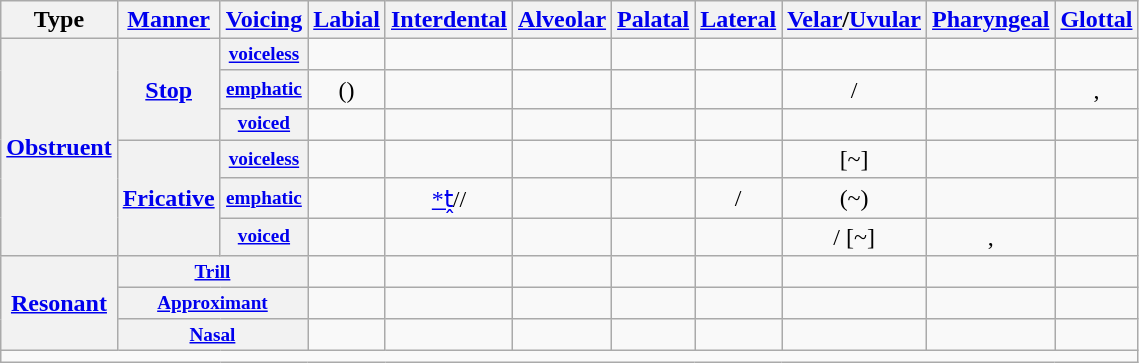<table class="wikitable" style="text-align: center;">
<tr>
<th>Type</th>
<th><a href='#'>Manner</a></th>
<th><a href='#'>Voicing</a></th>
<th><a href='#'>Labial</a></th>
<th><a href='#'>Interdental</a></th>
<th><a href='#'>Alveolar</a></th>
<th><a href='#'>Palatal</a></th>
<th><a href='#'>Lateral</a></th>
<th><a href='#'>Velar</a>/<a href='#'>Uvular</a></th>
<th><a href='#'>Pharyngeal</a></th>
<th><a href='#'>Glottal</a></th>
</tr>
<tr>
<th rowspan="6"><a href='#'>Obstruent</a></th>
<th rowspan="3"><a href='#'>Stop</a></th>
<th style="font-size: 80%;"><a href='#'>voiceless</a></th>
<td> </td>
<td></td>
<td> </td>
<td></td>
<td></td>
<td> </td>
<td></td>
<td></td>
</tr>
<tr>
<th style="font-size: 80%;"><a href='#'>emphatic</a></th>
<td>()</td>
<td></td>
<td> </td>
<td></td>
<td></td>
<td>/ </td>
<td></td>
<td>, </td>
</tr>
<tr>
<th style="font-size: 80%;"><a href='#'>voiced</a></th>
<td> </td>
<td></td>
<td> </td>
<td></td>
<td></td>
<td> </td>
<td></td>
<td></td>
</tr>
<tr>
<th rowspan="3"><a href='#'>Fricative</a></th>
<th style="font-size: 80%;"><a href='#'>voiceless</a></th>
<td></td>
<td> </td>
<td> </td>
<td> </td>
<td> </td>
<td> [~]</td>
<td> </td>
<td> </td>
</tr>
<tr>
<th style="font-size: 80%;"><a href='#'>emphatic</a></th>
<td></td>
<td><a href='#'>*ṱ</a>// </td>
<td> </td>
<td></td>
<td>/ </td>
<td>(~)</td>
<td></td>
<td></td>
</tr>
<tr>
<th style="font-size: 80%;"><a href='#'>voiced</a></th>
<td></td>
<td> </td>
<td> </td>
<td></td>
<td></td>
<td>/ [~]</td>
<td>, </td>
<td></td>
</tr>
<tr>
<th rowspan="3"><a href='#'>Resonant</a></th>
<th colspan="2" style="font-size: 80%;"><a href='#'>Trill</a></th>
<td></td>
<td></td>
<td> </td>
<td></td>
<td></td>
<td></td>
<td></td>
<td></td>
</tr>
<tr>
<th colspan="2" style="font-size: 80%;"><a href='#'>Approximant</a></th>
<td> </td>
<td></td>
<td></td>
<td> </td>
<td> </td>
<td></td>
<td></td>
<td></td>
</tr>
<tr>
<th colspan="2" style="font-size: 80%;"><a href='#'>Nasal</a></th>
<td> </td>
<td></td>
<td> </td>
<td></td>
<td></td>
<td></td>
<td></td>
<td></td>
</tr>
<tr>
<td colspan="11"></td>
</tr>
</table>
